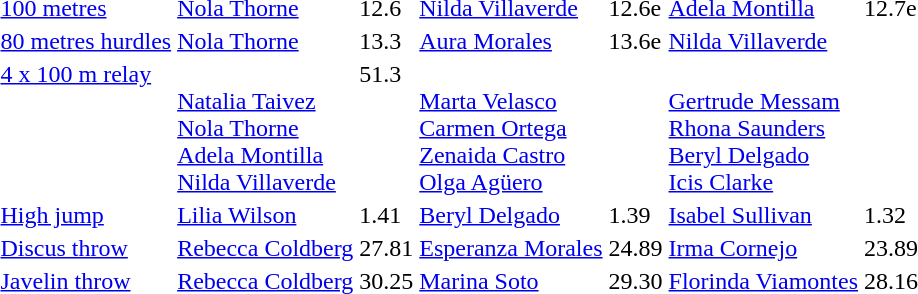<table>
<tr>
<td><a href='#'>100 metres</a></td>
<td><a href='#'>Nola Thorne</a><br> </td>
<td>12.6</td>
<td><a href='#'>Nilda Villaverde</a><br> </td>
<td>12.6e</td>
<td><a href='#'>Adela Montilla</a><br> </td>
<td>12.7e</td>
</tr>
<tr>
<td><a href='#'>80 metres hurdles</a></td>
<td><a href='#'>Nola Thorne</a><br> </td>
<td>13.3</td>
<td><a href='#'>Aura Morales</a><br> </td>
<td>13.6e</td>
<td><a href='#'>Nilda Villaverde</a><br> </td>
<td></td>
</tr>
<tr style="vertical-align:top;">
<td><a href='#'>4 x 100 m relay</a></td>
<td><br> <a href='#'>Natalia Taivez</a><br> <a href='#'>Nola Thorne</a><br> <a href='#'>Adela Montilla</a><br> <a href='#'>Nilda Villaverde</a></td>
<td>51.3</td>
<td><br> <a href='#'>Marta Velasco</a><br> <a href='#'>Carmen Ortega</a><br> <a href='#'>Zenaida Castro</a><br> <a href='#'>Olga Agüero</a></td>
<td></td>
<td><br> <a href='#'>Gertrude Messam</a><br> <a href='#'>Rhona Saunders</a><br> <a href='#'>Beryl Delgado</a><br> <a href='#'>Icis Clarke</a></td>
<td></td>
</tr>
<tr>
<td><a href='#'>High jump</a></td>
<td><a href='#'>Lilia Wilson</a><br> </td>
<td>1.41</td>
<td><a href='#'>Beryl Delgado</a><br> </td>
<td>1.39</td>
<td><a href='#'>Isabel Sullivan</a><br> </td>
<td>1.32</td>
</tr>
<tr>
<td><a href='#'>Discus throw</a></td>
<td><a href='#'>Rebecca Coldberg</a><br> </td>
<td>27.81</td>
<td><a href='#'>Esperanza Morales</a><br> </td>
<td>24.89</td>
<td><a href='#'>Irma Cornejo</a><br> </td>
<td>23.89</td>
</tr>
<tr>
<td><a href='#'>Javelin throw</a></td>
<td><a href='#'>Rebecca Coldberg</a><br> </td>
<td>30.25</td>
<td><a href='#'>Marina Soto</a><br> </td>
<td>29.30</td>
<td><a href='#'>Florinda Viamontes</a><br> </td>
<td>28.16</td>
</tr>
</table>
